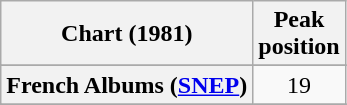<table class="wikitable sortable plainrowheaders">
<tr>
<th>Chart (1981)</th>
<th>Peak<br>position</th>
</tr>
<tr>
</tr>
<tr>
<th scope="row">French Albums (<a href='#'>SNEP</a>)</th>
<td align="center">19</td>
</tr>
<tr>
</tr>
<tr>
</tr>
<tr>
</tr>
</table>
